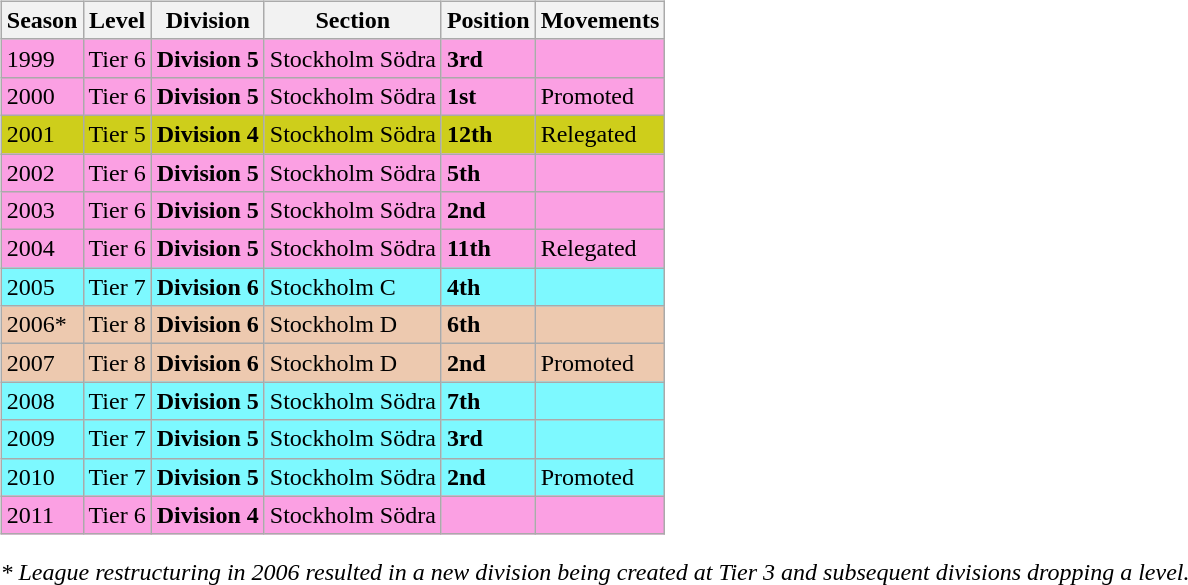<table>
<tr>
<td valign="top" width=0%><br><table class="wikitable">
<tr style="background:#f0f6fa;">
<th><strong>Season</strong></th>
<th><strong>Level</strong></th>
<th><strong>Division</strong></th>
<th><strong>Section</strong></th>
<th><strong>Position</strong></th>
<th><strong>Movements</strong></th>
</tr>
<tr>
<td style="background:#FBA0E3;">1999</td>
<td style="background:#FBA0E3;">Tier 6</td>
<td style="background:#FBA0E3;"><strong>Division 5</strong></td>
<td style="background:#FBA0E3;">Stockholm Södra</td>
<td style="background:#FBA0E3;"><strong>3rd</strong></td>
<td style="background:#FBA0E3;"></td>
</tr>
<tr>
<td style="background:#FBA0E3;">2000</td>
<td style="background:#FBA0E3;">Tier 6</td>
<td style="background:#FBA0E3;"><strong>Division 5</strong></td>
<td style="background:#FBA0E3;">Stockholm Södra</td>
<td style="background:#FBA0E3;"><strong>1st</strong></td>
<td style="background:#FBA0E3;">Promoted</td>
</tr>
<tr>
<td style="background:#CECE1B;">2001</td>
<td style="background:#CECE1B;">Tier 5</td>
<td style="background:#CECE1B;"><strong>Division 4</strong></td>
<td style="background:#CECE1B;">Stockholm Södra</td>
<td style="background:#CECE1B;"><strong>12th</strong></td>
<td style="background:#CECE1B;">Relegated</td>
</tr>
<tr>
<td style="background:#FBA0E3;">2002</td>
<td style="background:#FBA0E3;">Tier 6</td>
<td style="background:#FBA0E3;"><strong>Division 5</strong></td>
<td style="background:#FBA0E3;">Stockholm Södra</td>
<td style="background:#FBA0E3;"><strong>5th</strong></td>
<td style="background:#FBA0E3;"></td>
</tr>
<tr>
<td style="background:#FBA0E3;">2003</td>
<td style="background:#FBA0E3;">Tier 6</td>
<td style="background:#FBA0E3;"><strong>Division 5</strong></td>
<td style="background:#FBA0E3;">Stockholm Södra</td>
<td style="background:#FBA0E3;"><strong>2nd</strong></td>
<td style="background:#FBA0E3;"></td>
</tr>
<tr>
<td style="background:#FBA0E3;">2004</td>
<td style="background:#FBA0E3;">Tier 6</td>
<td style="background:#FBA0E3;"><strong>Division 5</strong></td>
<td style="background:#FBA0E3;">Stockholm Södra</td>
<td style="background:#FBA0E3;"><strong>11th</strong></td>
<td style="background:#FBA0E3;">Relegated</td>
</tr>
<tr>
<td style="background:#7DF9FF;">2005</td>
<td style="background:#7DF9FF;">Tier 7</td>
<td style="background:#7DF9FF;"><strong>Division 6</strong></td>
<td style="background:#7DF9FF;">Stockholm C</td>
<td style="background:#7DF9FF;"><strong>4th</strong></td>
<td style="background:#7DF9FF;"></td>
</tr>
<tr>
<td style="background:#EDC9AF;">2006*</td>
<td style="background:#EDC9AF;">Tier 8</td>
<td style="background:#EDC9AF;"><strong>Division 6</strong></td>
<td style="background:#EDC9AF;">Stockholm D</td>
<td style="background:#EDC9AF;"><strong>6th</strong></td>
<td style="background:#EDC9AF;"></td>
</tr>
<tr>
<td style="background:#EDC9AF;">2007</td>
<td style="background:#EDC9AF;">Tier 8</td>
<td style="background:#EDC9AF;"><strong>Division 6</strong></td>
<td style="background:#EDC9AF;">Stockholm D</td>
<td style="background:#EDC9AF;"><strong>2nd</strong></td>
<td style="background:#EDC9AF;">Promoted</td>
</tr>
<tr>
<td style="background:#7DF9FF;">2008</td>
<td style="background:#7DF9FF;">Tier 7</td>
<td style="background:#7DF9FF;"><strong>Division 5</strong></td>
<td style="background:#7DF9FF;">Stockholm Södra</td>
<td style="background:#7DF9FF;"><strong>7th</strong></td>
<td style="background:#7DF9FF;"></td>
</tr>
<tr>
<td style="background:#7DF9FF;">2009</td>
<td style="background:#7DF9FF;">Tier 7</td>
<td style="background:#7DF9FF;"><strong>Division 5</strong></td>
<td style="background:#7DF9FF;">Stockholm Södra</td>
<td style="background:#7DF9FF;"><strong>3rd</strong></td>
<td style="background:#7DF9FF;"></td>
</tr>
<tr>
<td style="background:#7DF9FF;">2010</td>
<td style="background:#7DF9FF;">Tier 7</td>
<td style="background:#7DF9FF;"><strong>Division 5</strong></td>
<td style="background:#7DF9FF;">Stockholm Södra</td>
<td style="background:#7DF9FF;"><strong>2nd</strong></td>
<td style="background:#7DF9FF;">Promoted</td>
</tr>
<tr>
<td style="background:#FBA0E3;">2011</td>
<td style="background:#FBA0E3;">Tier 6</td>
<td style="background:#FBA0E3;"><strong>Division 4</strong></td>
<td style="background:#FBA0E3;">Stockholm Södra</td>
<td style="background:#FBA0E3;"></td>
<td style="background:#FBA0E3;"></td>
</tr>
</table>
<em>* League restructuring in 2006 resulted in a new division being created at Tier 3 and subsequent divisions dropping a level.</em>


</td>
</tr>
</table>
